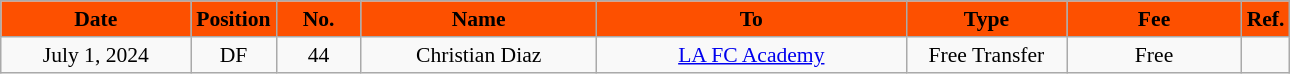<table class="wikitable" style="text-align:center; font-size:90%; ">
<tr>
<th style="background:#FD5000; color:#000000; width:120px;">Date</th>
<th style="background:#FD5000; color:#000000; width:50px;">Position</th>
<th style="background:#FD5000; color:#000000; width:50px;">No.</th>
<th style="background:#FD5000; color:#000000; width:150px;">Name</th>
<th style="background:#FD5000; color:#000000; width:200px;">To</th>
<th style="background:#FD5000; color:#000000; Width:100px;">Type</th>
<th style="background:#FD5000; color:#000000; width:110px;">Fee</th>
<th style="background:#FD5000; color:#000000; width:25px;">Ref.</th>
</tr>
<tr>
<td>July 1, 2024</td>
<td>DF</td>
<td>44</td>
<td> Christian Diaz</td>
<td> <a href='#'>LA FC Academy</a></td>
<td>Free Transfer</td>
<td>Free</td>
<td></td>
</tr>
</table>
